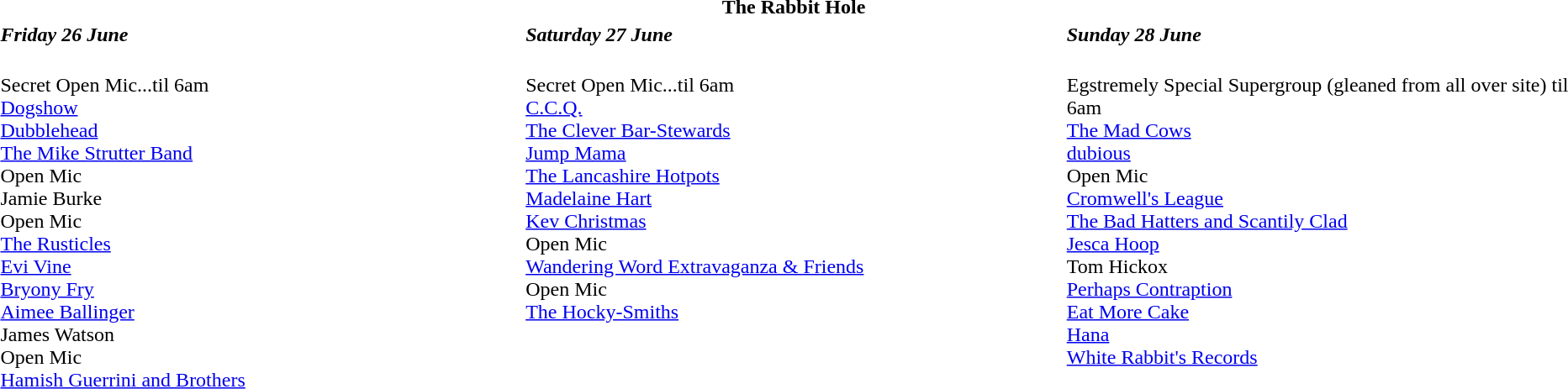<table class="collapsible collapsed" style="width:100%;">
<tr>
<th colspan=3>The Rabbit Hole</th>
</tr>
<tr>
<td style="width:33%;"><strong><em>Friday 26 June</em></strong></td>
<td style="width:34%;"><strong><em>Saturday 27 June</em></strong></td>
<td style="width:33%;"><strong><em>Sunday 28 June</em></strong></td>
</tr>
<tr valign="top">
<td><br>Secret Open Mic...til 6am<br>
<a href='#'>Dogshow</a><br>
<a href='#'>Dubblehead</a><br>
<a href='#'>The Mike Strutter Band</a><br>
Open Mic<br>
Jamie Burke<br>
Open Mic<br>
<a href='#'>The Rusticles</a><br>
<a href='#'>Evi Vine</a><br>
<a href='#'>Bryony Fry</a><br>
<a href='#'>Aimee Ballinger</a><br>
James Watson<br>
Open Mic<br>
<a href='#'>Hamish Guerrini and Brothers</a><br></td>
<td><br>Secret Open Mic...til 6am<br>
<a href='#'>C.C.Q.</a><br>
<a href='#'>The Clever Bar-Stewards</a><br>
<a href='#'>Jump Mama</a><br>
<a href='#'>The Lancashire Hotpots</a><br>
<a href='#'>Madelaine Hart</a><br>
<a href='#'>Kev Christmas</a><br>
Open Mic<br>
<a href='#'>Wandering Word Extravaganza & Friends</a><br>
Open Mic<br>
<a href='#'>The Hocky-Smiths</a><br></td>
<td><br>Egstremely Special Supergroup (gleaned from all over site) til 6am<br>
<a href='#'>The Mad Cows</a><br>
<a href='#'>dubious</a><br>
Open Mic<br>
<a href='#'>Cromwell's League</a><br>
<a href='#'>The Bad Hatters and Scantily Clad</a><br>
<a href='#'>Jesca Hoop</a><br>
Tom Hickox<br>
<a href='#'>Perhaps Contraption</a><br>
<a href='#'>Eat More Cake</a><br>
<a href='#'>Hana</a><br>
<a href='#'>White Rabbit's Records</a><br></td>
</tr>
</table>
